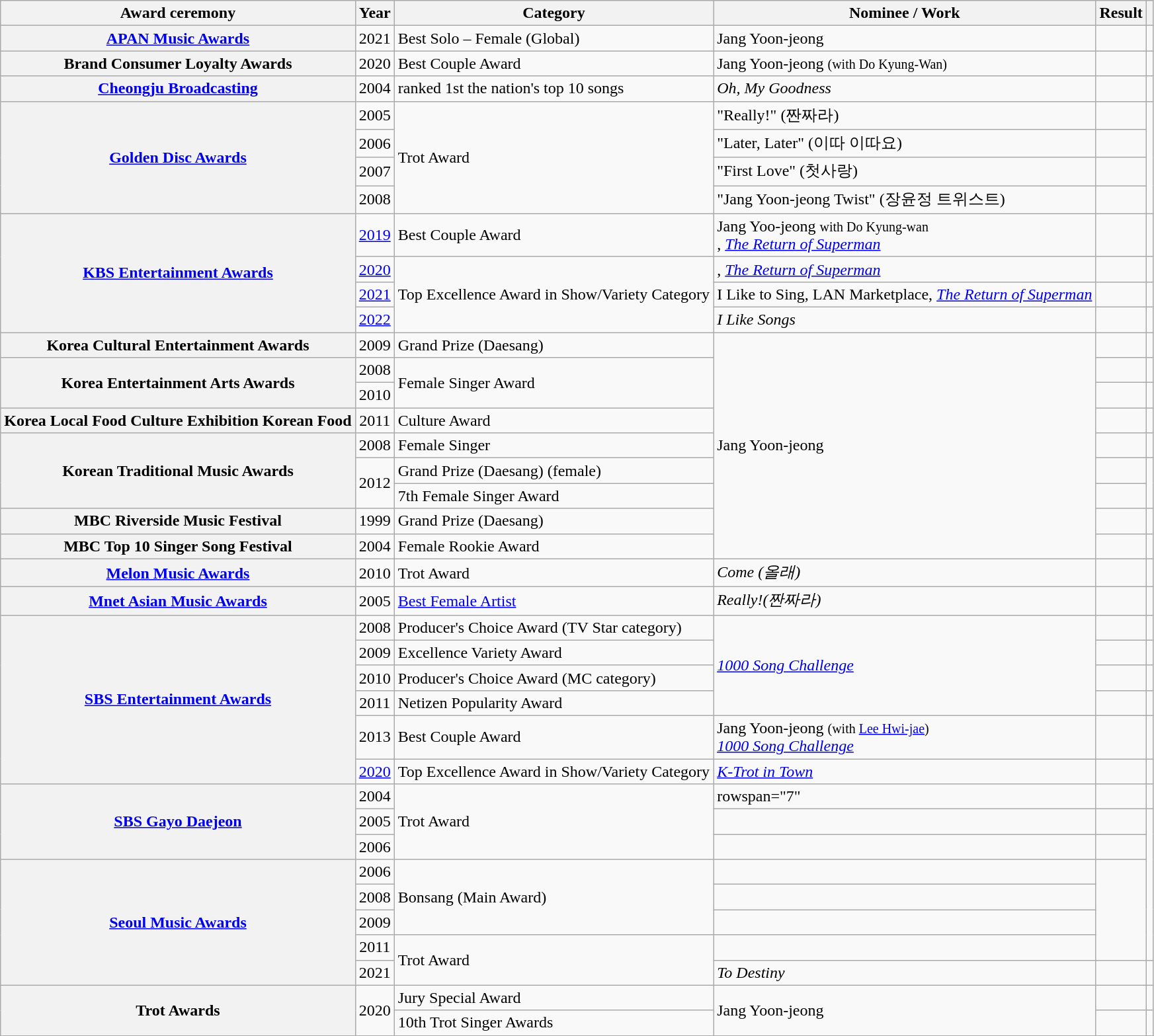<table class="wikitable plainrowheaders sortable">
<tr>
<th scope="col">Award ceremony</th>
<th scope="col">Year</th>
<th scope="col">Category</th>
<th scope="col">Nominee / Work</th>
<th scope="col">Result</th>
<th scope="col" class="unsortable"></th>
</tr>
<tr>
<th scope="row"  rowspan="1"><a href='#'>APAN Music Awards</a></th>
<td style="text-align:center" rowspan="1">2021</td>
<td>Best Solo – Female (Global)</td>
<td rowspan="1">Jang Yoon-jeong</td>
<td></td>
<td style="text-align:center"></td>
</tr>
<tr>
<th scope="row"  rowspan="1">Brand Consumer Loyalty Awards</th>
<td style="text-align:center" rowspan="1">2020</td>
<td>Best Couple Award</td>
<td rowspan="1">Jang Yoon-jeong  <small>(with Do Kyung-Wan)	</small></td>
<td></td>
<td style="text-align:center"></td>
</tr>
<tr>
<th scope="row"  rowspan="1"><a href='#'>Cheongju Broadcasting</a></th>
<td style="text-align:center" rowspan="1">2004</td>
<td>ranked 1st the nation's top 10 songs</td>
<td><em>Oh, My Goodness</em></td>
<td></td>
<td style="text-align:center"></td>
</tr>
<tr>
<th scope="row"  rowspan="4"><a href='#'>Golden Disc Awards</a></th>
<td style="text-align:center" rowspan="1">2005</td>
<td rowspan="4">Trot Award</td>
<td>"Really!" (짠짜라)</td>
<td></td>
<td style="text-align:center" rowspan="4"></td>
</tr>
<tr>
<td style="text-align:center" rowspan="1">2006</td>
<td>"Later, Later" (이따 이따요)</td>
<td></td>
</tr>
<tr>
<td style="text-align:center" rowspan="1">2007</td>
<td>"First Love" (첫사랑)</td>
<td></td>
</tr>
<tr>
<td style="text-align:center" rowspan="1">2008</td>
<td>"Jang Yoon-jeong Twist" (장윤정 트위스트)</td>
<td></td>
</tr>
<tr>
<th scope="row"  rowspan="4"><a href='#'>KBS Entertainment Awards</a></th>
<td style="text-align:center" rowspan="1"><a href='#'>2019</a></td>
<td>Best Couple Award</td>
<td>Jang Yoo-jeong <small>with Do Kyung-wan</small><br> <em></em> , <em><a href='#'>The Return of Superman</a></em></td>
<td></td>
<td style="text-align:center"></td>
</tr>
<tr>
<td style="text-align:center" rowspan="1"><a href='#'>2020</a></td>
<td rowspan="3">Top Excellence Award in Show/Variety Category</td>
<td><em></em>, <em><a href='#'>The Return of Superman</a></em></td>
<td></td>
<td style="text-align:center"></td>
</tr>
<tr>
<td style="text-align:center" rowspan="1"><a href='#'>2021</a></td>
<td>I Like to Sing, LAN Marketplace,  <em><a href='#'>The Return of Superman</a></em></td>
<td></td>
<td style="text-align:center"></td>
</tr>
<tr>
<td style="text-align:center" rowspan=1><a href='#'>2022</a></td>
<td><em>I Like Songs</em></td>
<td></td>
<td style="text-align:center"></td>
</tr>
<tr>
<th scope="row"  rowspan="1">Korea Cultural Entertainment Awards</th>
<td style="text-align:center" rowspan="1">2009</td>
<td>Grand Prize (Daesang)</td>
<td rowspan="9">Jang Yoon-jeong</td>
<td></td>
<td></td>
</tr>
<tr>
<th scope="row"  rowspan="2">Korea Entertainment Arts Awards</th>
<td style="text-align:center" rowspan="1">2008</td>
<td rowspan="2">Female Singer Award</td>
<td></td>
<td></td>
</tr>
<tr>
<td style="text-align:center" rowspan="1">2010</td>
<td></td>
<td></td>
</tr>
<tr>
<th scope="row">Korea Local Food Culture Exhibition Korean Food</th>
<td style="text-align:center">2011</td>
<td>Culture Award</td>
<td></td>
<td></td>
</tr>
<tr>
<th scope="row" rowspan="3">Korean Traditional Music Awards</th>
<td style="text-align:center" rowspan="1">2008</td>
<td>Female Singer</td>
<td></td>
<td></td>
</tr>
<tr>
<td style="text-align:center" rowspan="2">2012</td>
<td>Grand Prize (Daesang) (female)</td>
<td></td>
<td style="text-align:center" rowspan="2"></td>
</tr>
<tr>
<td>7th Female Singer Award</td>
<td></td>
</tr>
<tr>
<th scope="row">MBC Riverside Music Festival</th>
<td style="text-align:center">1999</td>
<td>Grand Prize (Daesang)</td>
<td></td>
<td style="text-align:center"></td>
</tr>
<tr>
<th scope="row">MBC Top 10 Singer Song Festival</th>
<td style="text-align:center">2004</td>
<td>Female Rookie Award</td>
<td></td>
<td style="text-align:center"></td>
</tr>
<tr>
<th scope="row"><a href='#'>Melon Music Awards</a></th>
<td style="text-align:center">2010</td>
<td>Trot Award</td>
<td><em>Come (올래) </em></td>
<td></td>
<td style="text-align:center"></td>
</tr>
<tr>
<th scope="row"><a href='#'>Mnet Asian Music Awards</a></th>
<td style="text-align:center">2005</td>
<td><a href='#'>Best Female Artist</a></td>
<td><em>Really!(짠짜라)</em></td>
<td></td>
<td style="text-align:center"></td>
</tr>
<tr>
<th scope="row" rowspan="6"><a href='#'>SBS Entertainment Awards</a></th>
<td style="text-align:center">2008</td>
<td>Producer's Choice Award (TV Star category)</td>
<td rowspan="4"><em><a href='#'>1000 Song Challenge</a></em></td>
<td></td>
<td style="text-align:center"></td>
</tr>
<tr>
<td style="text-align:center">2009</td>
<td>Excellence Variety Award</td>
<td></td>
<td style="text-align:center"></td>
</tr>
<tr>
<td style="text-align:center">2010</td>
<td>Producer's Choice Award (MC category)</td>
<td></td>
<td style="text-align:center"></td>
</tr>
<tr>
<td style="text-align:center">2011</td>
<td>Netizen Popularity Award</td>
<td></td>
<td style="text-align:center"></td>
</tr>
<tr>
<td style="text-align:center">2013</td>
<td>Best Couple Award</td>
<td>Jang Yoon-jeong <small>(with <a href='#'>Lee Hwi-jae</a>)</small> <br> <em><a href='#'>1000 Song Challenge</a></em></td>
<td></td>
<td style="text-align:center"></td>
</tr>
<tr>
<td style="text-align:center"><a href='#'>2020</a></td>
<td>Top Excellence Award in Show/Variety Category</td>
<td><em><a href='#'>K-Trot in Town</a></em></td>
<td></td>
<td style="text-align:center"></td>
</tr>
<tr>
<th scope="row" rowspan="3"><a href='#'>SBS Gayo Daejeon</a></th>
<td style="text-align:center">2004</td>
<td rowspan="3">Trot Award</td>
<td>rowspan="7" </td>
<td></td>
<td style="text-align:center"></td>
</tr>
<tr>
<td style="text-align:center">2005</td>
<td></td>
<td style="text-align:center"></td>
</tr>
<tr>
<td style="text-align:center">2006</td>
<td></td>
<td style="text-align:center"></td>
</tr>
<tr>
<th scope="row" rowspan="5"><a href='#'>Seoul Music Awards</a></th>
<td style="text-align:center">2006</td>
<td rowspan="3">Bonsang (Main Award)</td>
<td></td>
<td style="text-align:center" rowspan="4"></td>
</tr>
<tr>
<td style="text-align:center">2008</td>
<td></td>
</tr>
<tr>
<td style="text-align:center">2009</td>
<td></td>
</tr>
<tr>
<td style="text-align:center">2011</td>
<td rowspan="2">Trot Award</td>
<td></td>
</tr>
<tr>
<td style="text-align:center">2021</td>
<td><em>To Destiny</em></td>
<td></td>
<td style="text-align:center"></td>
</tr>
<tr>
<th scope="row" rowspan="2">Trot Awards</th>
<td style="text-align:center" rowspan="2">2020</td>
<td>Jury Special Award</td>
<td rowspan="2">Jang Yoon-jeong</td>
<td></td>
<td style="text-align:center"></td>
</tr>
<tr>
<td>10th Trot Singer Awards</td>
<td></td>
<td style="text-align:center"></td>
</tr>
<tr>
</tr>
</table>
